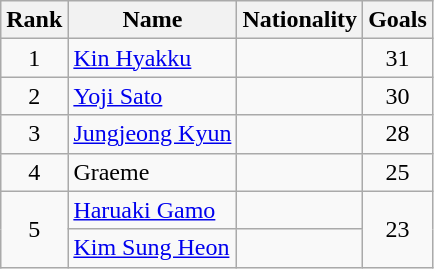<table class="wikitable sortable" style="text-align: center">
<tr>
<th>Rank</th>
<th>Name</th>
<th>Nationality</th>
<th>Goals</th>
</tr>
<tr>
<td>1</td>
<td style="text-align:left"><a href='#'>Kin Hyakku</a></td>
<td style="text-align:left"></td>
<td>31</td>
</tr>
<tr>
<td>2</td>
<td style="text-align:left"><a href='#'>Yoji Sato</a></td>
<td style="text-align:left"></td>
<td>30</td>
</tr>
<tr>
<td>3</td>
<td style="text-align:left"><a href='#'>Jungjeong Kyun</a></td>
<td style="text-align:left"></td>
<td>28</td>
</tr>
<tr>
<td>4</td>
<td style="text-align:left">Graeme</td>
<td style="text-align:left"></td>
<td>25</td>
</tr>
<tr>
<td rowspan="2">5</td>
<td style="text-align:left"><a href='#'>Haruaki Gamo</a></td>
<td style="text-align:left"></td>
<td rowspan="2">23</td>
</tr>
<tr>
<td style="text-align: left"><a href='#'>Kim Sung Heon</a></td>
<td style="text-align:left"></td>
</tr>
</table>
